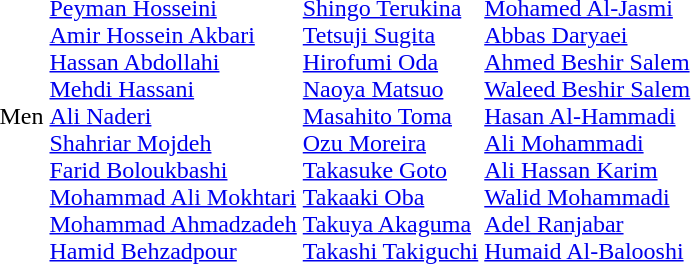<table>
<tr>
<td>Men</td>
<td><br><a href='#'>Peyman Hosseini</a><br><a href='#'>Amir Hossein Akbari</a><br><a href='#'>Hassan Abdollahi</a><br><a href='#'>Mehdi Hassani</a><br><a href='#'>Ali Naderi</a><br><a href='#'>Shahriar Mojdeh</a><br><a href='#'>Farid Boloukbashi</a><br><a href='#'>Mohammad Ali Mokhtari</a><br><a href='#'>Mohammad Ahmadzadeh</a><br><a href='#'>Hamid Behzadpour</a></td>
<td><br><a href='#'>Shingo Terukina</a><br><a href='#'>Tetsuji Sugita</a><br><a href='#'>Hirofumi Oda</a><br><a href='#'>Naoya Matsuo</a><br><a href='#'>Masahito Toma</a><br><a href='#'>Ozu Moreira</a><br><a href='#'>Takasuke Goto</a><br><a href='#'>Takaaki Oba</a><br><a href='#'>Takuya Akaguma</a><br><a href='#'>Takashi Takiguchi</a></td>
<td><br><a href='#'>Mohamed Al-Jasmi</a><br><a href='#'>Abbas Daryaei</a><br><a href='#'>Ahmed Beshir Salem</a><br><a href='#'>Waleed Beshir Salem</a><br><a href='#'>Hasan Al-Hammadi</a><br><a href='#'>Ali Mohammadi</a><br><a href='#'>Ali Hassan Karim</a><br><a href='#'>Walid Mohammadi</a><br><a href='#'>Adel Ranjabar</a><br><a href='#'>Humaid Al-Balooshi</a></td>
</tr>
</table>
